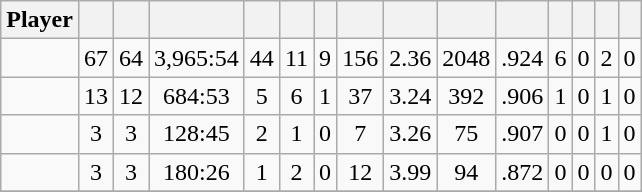<table class="wikitable sortable" style="text-align:center;">
<tr>
<th>Player</th>
<th></th>
<th></th>
<th></th>
<th></th>
<th></th>
<th></th>
<th></th>
<th></th>
<th></th>
<th></th>
<th></th>
<th></th>
<th></th>
<th></th>
</tr>
<tr>
<td style=white-space:nowrap></td>
<td>67</td>
<td>64</td>
<td>3,965:54</td>
<td>44</td>
<td>11</td>
<td>9</td>
<td>156</td>
<td>2.36</td>
<td>2048</td>
<td>.924</td>
<td>6</td>
<td>0</td>
<td>2</td>
<td>0</td>
</tr>
<tr>
<td style=white-space:nowrap></td>
<td>13</td>
<td>12</td>
<td>684:53</td>
<td>5</td>
<td>6</td>
<td>1</td>
<td>37</td>
<td>3.24</td>
<td>392</td>
<td>.906</td>
<td>1</td>
<td>0</td>
<td>1</td>
<td>0</td>
</tr>
<tr>
<td style=white-space:nowrap></td>
<td>3</td>
<td>3</td>
<td>128:45</td>
<td>2</td>
<td>1</td>
<td>0</td>
<td>7</td>
<td>3.26</td>
<td>75</td>
<td>.907</td>
<td>0</td>
<td>0</td>
<td>1</td>
<td>0</td>
</tr>
<tr>
<td style=white-space:nowrap></td>
<td>3</td>
<td>3</td>
<td>180:26</td>
<td>1</td>
<td>2</td>
<td>0</td>
<td>12</td>
<td>3.99</td>
<td>94</td>
<td>.872</td>
<td>0</td>
<td>0</td>
<td>0</td>
<td>0</td>
</tr>
<tr>
</tr>
</table>
